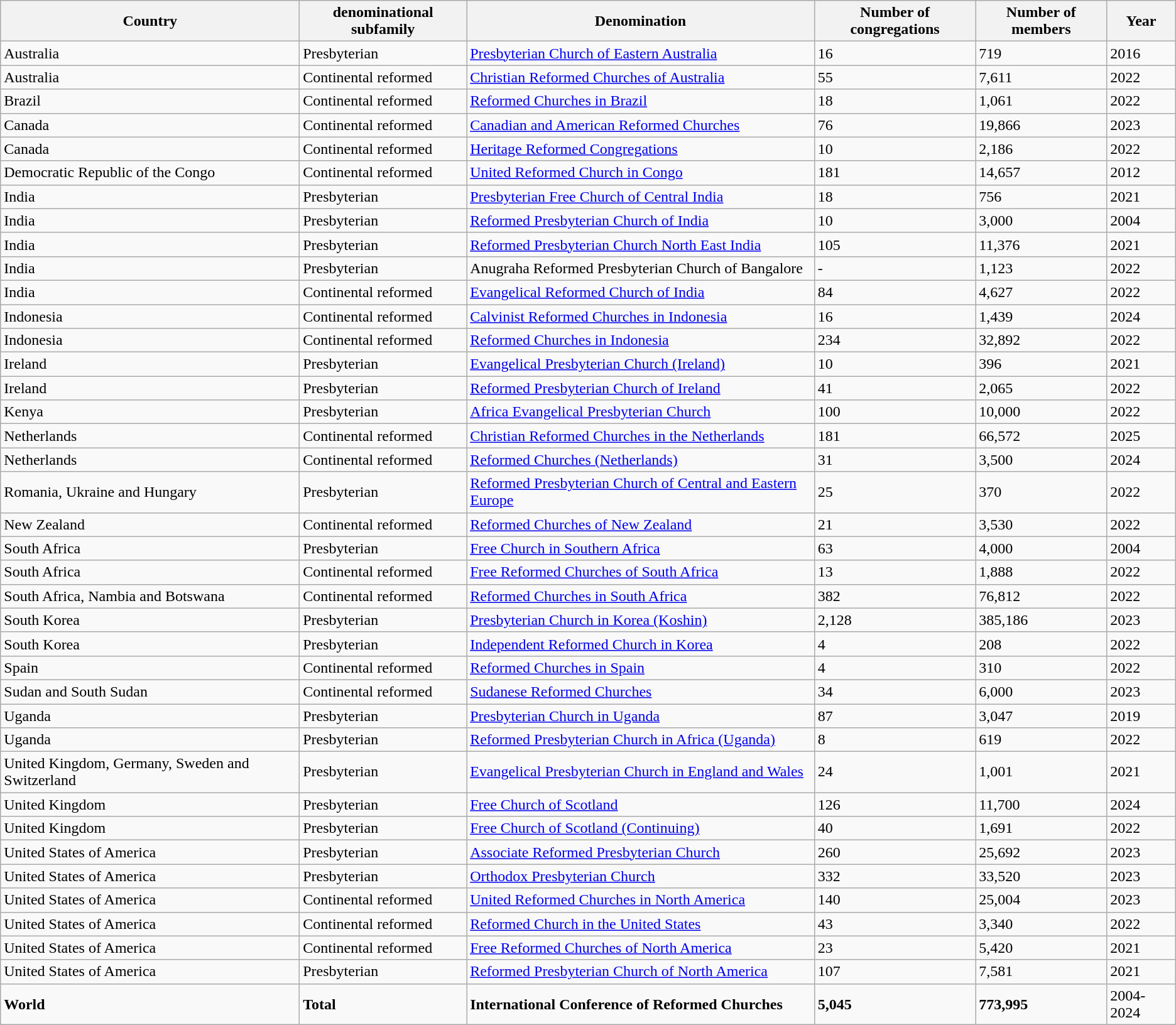<table class="wikitable">
<tr>
<th><strong>Country</strong></th>
<th><strong>denominational subfamily</strong></th>
<th><strong>Denomination</strong></th>
<th><strong>Number of congregations</strong></th>
<th><strong>Number of members</strong></th>
<th><strong>Year</strong></th>
</tr>
<tr>
<td>Australia</td>
<td>Presbyterian</td>
<td><a href='#'>Presbyterian Church of Eastern Australia</a></td>
<td>16</td>
<td>719</td>
<td>2016</td>
</tr>
<tr>
<td>Australia</td>
<td>Continental reformed</td>
<td><a href='#'>Christian Reformed Churches of Australia</a></td>
<td>55</td>
<td>7,611</td>
<td>2022</td>
</tr>
<tr>
<td>Brazil</td>
<td>Continental reformed</td>
<td><a href='#'>Reformed Churches in Brazil</a></td>
<td>18</td>
<td>1,061</td>
<td>2022</td>
</tr>
<tr>
<td>Canada</td>
<td>Continental reformed</td>
<td><a href='#'>Canadian and American Reformed Churches</a></td>
<td>76</td>
<td>19,866</td>
<td>2023</td>
</tr>
<tr>
<td>Canada</td>
<td>Continental reformed</td>
<td><a href='#'>Heritage Reformed Congregations</a></td>
<td>10</td>
<td>2,186</td>
<td>2022</td>
</tr>
<tr>
<td>Democratic Republic of the Congo</td>
<td>Continental reformed</td>
<td><a href='#'>United Reformed Church in Congo</a></td>
<td>181</td>
<td>14,657</td>
<td>2012</td>
</tr>
<tr>
<td>India</td>
<td>Presbyterian</td>
<td><a href='#'>Presbyterian Free Church of Central India</a></td>
<td>18</td>
<td>756</td>
<td>2021</td>
</tr>
<tr>
<td>India</td>
<td>Presbyterian</td>
<td><a href='#'>Reformed Presbyterian Church of India</a></td>
<td>10</td>
<td>3,000</td>
<td>2004</td>
</tr>
<tr>
<td>India</td>
<td>Presbyterian</td>
<td><a href='#'>Reformed Presbyterian Church North East India</a></td>
<td>105</td>
<td>11,376</td>
<td>2021</td>
</tr>
<tr>
<td>India</td>
<td>Presbyterian</td>
<td>Anugraha Reformed Presbyterian Church of Bangalore</td>
<td>-</td>
<td>1,123</td>
<td>2022</td>
</tr>
<tr>
<td>India</td>
<td>Continental reformed</td>
<td><a href='#'>Evangelical Reformed Church of India</a></td>
<td>84</td>
<td>4,627</td>
<td>2022</td>
</tr>
<tr>
<td>Indonesia</td>
<td>Continental reformed</td>
<td><a href='#'>Calvinist Reformed Churches in Indonesia</a></td>
<td>16</td>
<td>1,439</td>
<td>2024</td>
</tr>
<tr>
<td>Indonesia</td>
<td>Continental reformed</td>
<td><a href='#'>Reformed Churches in Indonesia</a></td>
<td>234</td>
<td>32,892</td>
<td>2022</td>
</tr>
<tr>
<td>Ireland</td>
<td>Presbyterian</td>
<td><a href='#'>Evangelical Presbyterian Church (Ireland)</a></td>
<td>10</td>
<td>396</td>
<td>2021</td>
</tr>
<tr>
<td>Ireland</td>
<td>Presbyterian</td>
<td><a href='#'>Reformed Presbyterian Church of Ireland</a></td>
<td>41</td>
<td>2,065</td>
<td>2022</td>
</tr>
<tr>
<td>Kenya</td>
<td>Presbyterian</td>
<td><a href='#'>Africa Evangelical Presbyterian Church</a></td>
<td>100</td>
<td>10,000</td>
<td>2022</td>
</tr>
<tr>
<td>Netherlands</td>
<td>Continental reformed</td>
<td><a href='#'>Christian Reformed Churches in the Netherlands</a></td>
<td>181</td>
<td>66,572</td>
<td>2025</td>
</tr>
<tr>
<td>Netherlands</td>
<td>Continental reformed</td>
<td><a href='#'>Reformed Churches (Netherlands)</a></td>
<td>31</td>
<td>3,500</td>
<td>2024</td>
</tr>
<tr>
<td>Romania, Ukraine and Hungary</td>
<td>Presbyterian</td>
<td><a href='#'>Reformed Presbyterian Church of Central and Eastern Europe</a></td>
<td>25</td>
<td>370</td>
<td>2022</td>
</tr>
<tr>
<td>New Zealand</td>
<td>Continental reformed</td>
<td><a href='#'>Reformed Churches of New Zealand</a></td>
<td>21</td>
<td>3,530</td>
<td>2022</td>
</tr>
<tr>
<td>South Africa</td>
<td>Presbyterian</td>
<td><a href='#'>Free Church in Southern Africa</a></td>
<td>63</td>
<td>4,000</td>
<td>2004</td>
</tr>
<tr>
<td>South Africa</td>
<td>Continental reformed</td>
<td><a href='#'>Free Reformed Churches of South Africa</a></td>
<td>13</td>
<td>1,888</td>
<td>2022</td>
</tr>
<tr>
<td>South Africa, Nambia and Botswana</td>
<td>Continental reformed</td>
<td><a href='#'>Reformed Churches in South Africa</a></td>
<td>382</td>
<td>76,812</td>
<td>2022</td>
</tr>
<tr>
<td>South Korea</td>
<td>Presbyterian</td>
<td><a href='#'>Presbyterian Church in Korea (Koshin)</a></td>
<td>2,128</td>
<td>385,186</td>
<td>2023</td>
</tr>
<tr>
<td>South Korea</td>
<td>Presbyterian</td>
<td><a href='#'>Independent Reformed Church in Korea</a></td>
<td>4</td>
<td>208</td>
<td>2022</td>
</tr>
<tr>
<td>Spain</td>
<td>Continental reformed</td>
<td><a href='#'>Reformed Churches in Spain</a></td>
<td>4</td>
<td>310</td>
<td>2022</td>
</tr>
<tr>
<td>Sudan and South Sudan</td>
<td>Continental reformed</td>
<td><a href='#'>Sudanese Reformed Churches</a></td>
<td>34</td>
<td>6,000</td>
<td>2023</td>
</tr>
<tr>
<td>Uganda</td>
<td>Presbyterian</td>
<td><a href='#'>Presbyterian Church in Uganda</a></td>
<td>87</td>
<td>3,047</td>
<td>2019</td>
</tr>
<tr>
<td>Uganda</td>
<td>Presbyterian</td>
<td><a href='#'>Reformed Presbyterian Church in Africa (Uganda)</a></td>
<td>8</td>
<td>619</td>
<td>2022</td>
</tr>
<tr>
<td>United Kingdom, Germany, Sweden and Switzerland</td>
<td>Presbyterian</td>
<td><a href='#'>Evangelical Presbyterian Church in England and Wales</a></td>
<td>24</td>
<td>1,001</td>
<td>2021</td>
</tr>
<tr>
<td>United Kingdom</td>
<td>Presbyterian</td>
<td><a href='#'>Free Church of Scotland</a></td>
<td>126</td>
<td>11,700</td>
<td>2024</td>
</tr>
<tr>
<td>United Kingdom</td>
<td>Presbyterian</td>
<td><a href='#'>Free Church of Scotland (Continuing)</a></td>
<td>40</td>
<td>1,691</td>
<td>2022</td>
</tr>
<tr>
<td>United States of America</td>
<td>Presbyterian</td>
<td><a href='#'>Associate Reformed Presbyterian Church</a></td>
<td>260</td>
<td>25,692</td>
<td>2023</td>
</tr>
<tr>
<td>United States of America</td>
<td>Presbyterian</td>
<td><a href='#'>Orthodox Presbyterian Church</a></td>
<td>332</td>
<td>33,520</td>
<td>2023</td>
</tr>
<tr>
<td>United States of America</td>
<td>Continental reformed</td>
<td><a href='#'>United Reformed Churches in North America</a></td>
<td>140</td>
<td>25,004</td>
<td>2023</td>
</tr>
<tr>
<td>United States of America</td>
<td>Continental reformed</td>
<td><a href='#'>Reformed Church in the United States</a></td>
<td>43</td>
<td>3,340</td>
<td>2022</td>
</tr>
<tr>
<td>United States of America</td>
<td>Continental reformed</td>
<td><a href='#'>Free Reformed Churches of North America</a></td>
<td>23</td>
<td>5,420</td>
<td>2021</td>
</tr>
<tr>
<td>United States of America</td>
<td>Presbyterian</td>
<td><a href='#'>Reformed Presbyterian Church of North America</a></td>
<td>107</td>
<td>7,581</td>
<td>2021</td>
</tr>
<tr>
<td><strong>World</strong></td>
<td><strong>Total</strong></td>
<td><strong>International Conference of Reformed Churches</strong></td>
<td><strong>5,045</strong></td>
<td><strong>773,995</strong></td>
<td>2004-2024</td>
</tr>
</table>
